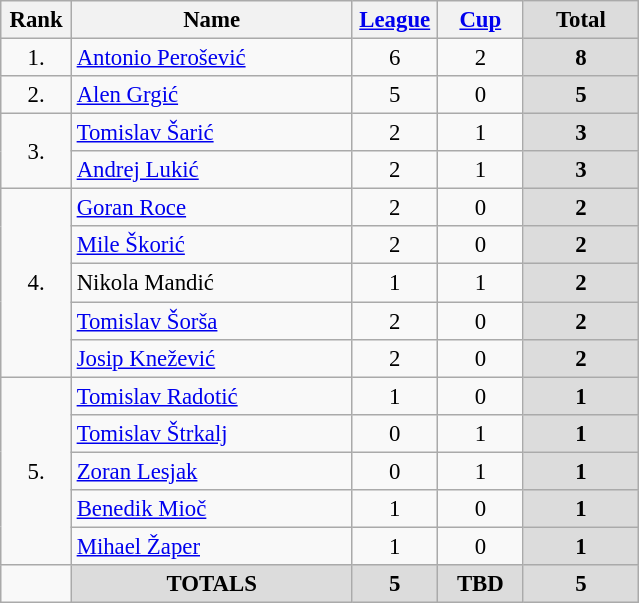<table class="wikitable" style="font-size: 95%; text-align: center;">
<tr>
<th width=40>Rank</th>
<th width=180>Name</th>
<th width=50><a href='#'>League</a></th>
<th width=50><a href='#'>Cup</a></th>
<th width=70 style="background: #DCDCDC">Total</th>
</tr>
<tr>
<td rowspan=1>1.</td>
<td style="text-align:left;"> <a href='#'>Antonio Perošević</a></td>
<td>6</td>
<td>2</td>
<th style="background: #DCDCDC">8</th>
</tr>
<tr>
<td rowspan=1>2.</td>
<td style="text-align:left;"> <a href='#'>Alen Grgić</a></td>
<td>5</td>
<td>0</td>
<th style="background: #DCDCDC">5</th>
</tr>
<tr>
<td rowspan=2>3.</td>
<td style="text-align:left;"> <a href='#'>Tomislav Šarić</a></td>
<td>2</td>
<td>1</td>
<th style="background: #DCDCDC">3</th>
</tr>
<tr>
<td style="text-align:left;"> <a href='#'>Andrej Lukić</a></td>
<td>2</td>
<td>1</td>
<th style="background: #DCDCDC">3</th>
</tr>
<tr>
<td rowspan=5>4.</td>
<td style="text-align:left;"> <a href='#'>Goran Roce</a></td>
<td>2</td>
<td>0</td>
<th style="background: #DCDCDC">2</th>
</tr>
<tr>
<td style="text-align:left;"> <a href='#'>Mile Škorić</a></td>
<td>2</td>
<td>0</td>
<th style="background: #DCDCDC">2</th>
</tr>
<tr>
<td style="text-align:left;"> Nikola Mandić</td>
<td>1</td>
<td>1</td>
<th style="background: #DCDCDC">2</th>
</tr>
<tr>
<td style="text-align:left;"> <a href='#'>Tomislav Šorša</a></td>
<td>2</td>
<td>0</td>
<th style="background: #DCDCDC">2</th>
</tr>
<tr>
<td style="text-align:left;"> <a href='#'>Josip Knežević</a></td>
<td>2</td>
<td>0</td>
<th style="background: #DCDCDC">2</th>
</tr>
<tr>
<td rowspan=5>5.</td>
<td style="text-align:left;"> <a href='#'>Tomislav Radotić</a></td>
<td>1</td>
<td>0</td>
<th style="background: #DCDCDC">1</th>
</tr>
<tr>
<td style="text-align:left;"> <a href='#'>Tomislav Štrkalj</a></td>
<td>0</td>
<td>1</td>
<th style="background: #DCDCDC">1</th>
</tr>
<tr>
<td style="text-align:left;"> <a href='#'>Zoran Lesjak</a></td>
<td>0</td>
<td>1</td>
<th style="background: #DCDCDC">1</th>
</tr>
<tr>
<td style="text-align:left;"> <a href='#'>Benedik Mioč</a></td>
<td>1</td>
<td>0</td>
<th style="background: #DCDCDC">1</th>
</tr>
<tr>
<td style="text-align:left;"> <a href='#'>Mihael Žaper</a></td>
<td>1</td>
<td>0</td>
<th style="background: #DCDCDC">1</th>
</tr>
<tr>
<td></td>
<th style="background: #DCDCDC">TOTALS</th>
<th style="background: #DCDCDC">5</th>
<th style="background: #DCDCDC">TBD</th>
<th style="background: #DCDCDC">5</th>
</tr>
</table>
